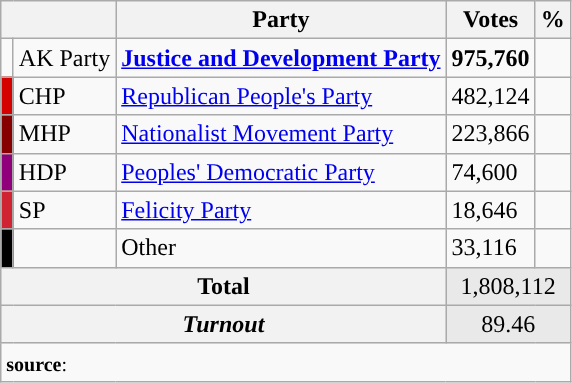<table class="wikitable">
<tr>
<th colspan="2" align="center"></th>
<th align="center">Party</th>
<th align="center">Votes</th>
<th align="center">%</th>
</tr>
<tr align="left">
<td></td>
<td>AK Party</td>
<td><strong><a href='#'>Justice and Development Party</a></strong></td>
<td><strong>975,760</strong></td>
<td><strong></strong></td>
</tr>
<tr align="left">
<td bgcolor="#d50000" width="1"></td>
<td>CHP</td>
<td><a href='#'>Republican People's Party</a></td>
<td>482,124</td>
<td></td>
</tr>
<tr align="left">
<td bgcolor="#870000" width="1"></td>
<td>MHP</td>
<td><a href='#'>Nationalist Movement Party</a></td>
<td>223,866</td>
<td></td>
</tr>
<tr align="left">
<td bgcolor="#91007B" width="1"></td>
<td>HDP</td>
<td><a href='#'>Peoples' Democratic Party</a></td>
<td>74,600</td>
<td></td>
</tr>
<tr align="left">
<td bgcolor="#D02433" width="1"></td>
<td>SP</td>
<td><a href='#'>Felicity Party</a></td>
<td>18,646</td>
<td></td>
</tr>
<tr align="left">
<td bgcolor=" " width="1"></td>
<td></td>
<td>Other</td>
<td>33,116</td>
<td></td>
</tr>
<tr align="left" style="background-color:#E9E9E9">
<th colspan="3" align="center"><strong>Total</strong></th>
<td colspan="5" align="center">1,808,112</td>
</tr>
<tr align="left" style="background-color:#E9E9E9">
<th colspan="3" align="center"><em>Turnout</em></th>
<td colspan="5" align="center">89.46</td>
</tr>
<tr>
<td colspan="9" align="left"><small><strong>source</strong>: </small></td>
</tr>
</table>
